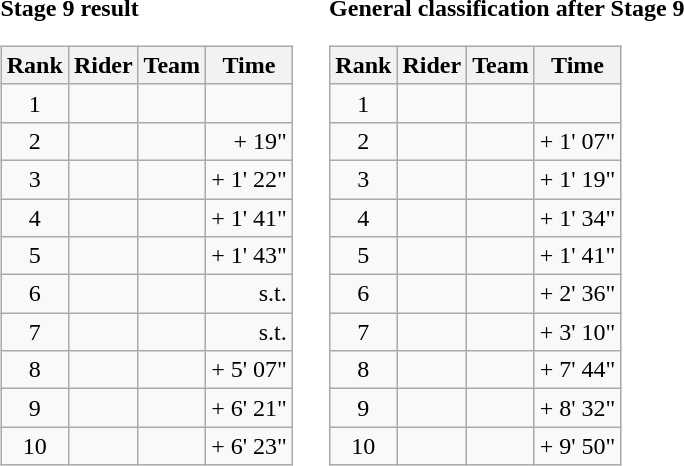<table>
<tr>
<td><strong>Stage 9 result</strong><br><table class="wikitable">
<tr>
<th scope="col">Rank</th>
<th scope="col">Rider</th>
<th scope="col">Team</th>
<th scope="col">Time</th>
</tr>
<tr>
<td style="text-align:center;">1</td>
<td></td>
<td></td>
<td style="text-align:right;"></td>
</tr>
<tr>
<td style="text-align:center;">2</td>
<td></td>
<td></td>
<td style="text-align:right;">+ 19"</td>
</tr>
<tr>
<td style="text-align:center;">3</td>
<td></td>
<td></td>
<td style="text-align:right;">+ 1' 22"</td>
</tr>
<tr>
<td style="text-align:center;">4</td>
<td></td>
<td></td>
<td style="text-align:right;">+ 1' 41"</td>
</tr>
<tr>
<td style="text-align:center;">5</td>
<td></td>
<td></td>
<td style="text-align:right;">+ 1' 43"</td>
</tr>
<tr>
<td style="text-align:center;">6</td>
<td></td>
<td></td>
<td style="text-align:right;">s.t.</td>
</tr>
<tr>
<td style="text-align:center;">7</td>
<td></td>
<td></td>
<td style="text-align:right;">s.t.</td>
</tr>
<tr>
<td style="text-align:center;">8</td>
<td></td>
<td></td>
<td style="text-align:right;">+ 5' 07"</td>
</tr>
<tr>
<td style="text-align:center;">9</td>
<td></td>
<td></td>
<td style="text-align:right;">+ 6' 21"</td>
</tr>
<tr>
<td style="text-align:center;">10</td>
<td></td>
<td></td>
<td style="text-align:right;">+ 6' 23"</td>
</tr>
</table>
</td>
<td></td>
<td><strong>General classification after Stage 9</strong><br><table class="wikitable">
<tr>
<th scope="col">Rank</th>
<th scope="col">Rider</th>
<th scope="col">Team</th>
<th scope="col">Time</th>
</tr>
<tr>
<td style="text-align:center;">1</td>
<td></td>
<td></td>
<td style="text-align:right;"></td>
</tr>
<tr>
<td style="text-align:center;">2</td>
<td></td>
<td></td>
<td style="text-align:right;">+ 1' 07"</td>
</tr>
<tr>
<td style="text-align:center;">3</td>
<td></td>
<td></td>
<td style="text-align:right;">+ 1' 19"</td>
</tr>
<tr>
<td style="text-align:center;">4</td>
<td></td>
<td></td>
<td style="text-align:right;">+ 1' 34"</td>
</tr>
<tr>
<td style="text-align:center;">5</td>
<td></td>
<td></td>
<td style="text-align:right;">+ 1' 41"</td>
</tr>
<tr>
<td style="text-align:center;">6</td>
<td></td>
<td></td>
<td style="text-align:right;">+ 2' 36"</td>
</tr>
<tr>
<td style="text-align:center;">7</td>
<td></td>
<td></td>
<td style="text-align:right;">+ 3' 10"</td>
</tr>
<tr>
<td style="text-align:center;">8</td>
<td></td>
<td></td>
<td style="text-align:right;">+ 7' 44"</td>
</tr>
<tr>
<td style="text-align:center;">9</td>
<td></td>
<td></td>
<td style="text-align:right;">+ 8' 32"</td>
</tr>
<tr>
<td style="text-align:center;">10</td>
<td></td>
<td></td>
<td style="text-align:right;">+ 9' 50"</td>
</tr>
</table>
</td>
</tr>
</table>
